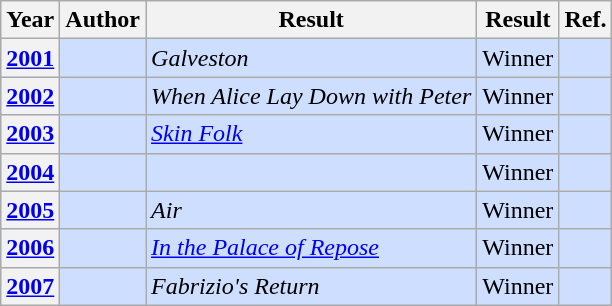<table class="wikitable">
<tr>
<th>Year</th>
<th>Author</th>
<th>Result</th>
<th>Result</th>
<th>Ref.</th>
</tr>
<tr style="background:#cddeff">
<th><a href='#'>2001</a></th>
<td></td>
<td><em>Galveston</em></td>
<td>Winner</td>
<td></td>
</tr>
<tr style="background:#cddeff">
<th><a href='#'>2002</a></th>
<td></td>
<td><em>When Alice Lay Down with Peter</em></td>
<td>Winner</td>
<td></td>
</tr>
<tr style="background:#cddeff">
<th><a href='#'>2003</a></th>
<td></td>
<td><em><a href='#'>Skin Folk</a></em></td>
<td>Winner</td>
<td></td>
</tr>
<tr style="background:#cddeff">
<th><a href='#'>2004</a></th>
<td></td>
<td><em></em></td>
<td>Winner</td>
<td></td>
</tr>
<tr style="background:#cddeff">
<th><a href='#'>2005</a></th>
<td></td>
<td><em>Air</em></td>
<td>Winner</td>
<td></td>
</tr>
<tr style="background:#cddeff">
<th><a href='#'>2006</a></th>
<td></td>
<td><em><a href='#'>In the Palace of Repose</a></em></td>
<td>Winner</td>
<td></td>
</tr>
<tr style="background:#cddeff">
<th><a href='#'>2007</a></th>
<td></td>
<td><em>Fabrizio's Return</em></td>
<td>Winner</td>
<td></td>
</tr>
</table>
